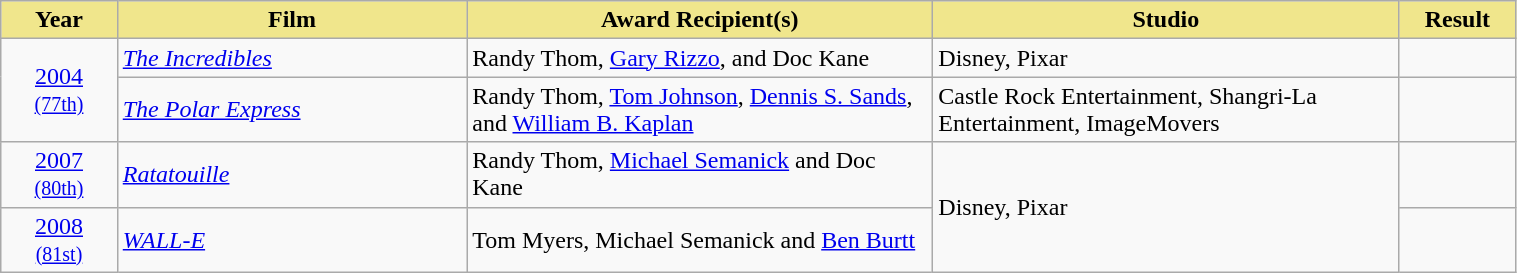<table class="wikitable" width="80%">
<tr>
<th width="5%" style="background:#F0E68C">Year</th>
<th width="15%" style="background:#F0E68C">Film</th>
<th width="20%" style="background:#F0E68C">Award Recipient(s)</th>
<th width="20%" style="background:#F0E68C">Studio</th>
<th width="5%" style="background:#F0E68C">Result</th>
</tr>
<tr>
<td rowspan="2" align="center"><a href='#'>2004</a><br><small><a href='#'>(77th)</a></small></td>
<td><em><a href='#'>The Incredibles</a></em></td>
<td>Randy Thom, <a href='#'>Gary Rizzo</a>, and Doc Kane</td>
<td>Disney, Pixar</td>
<td></td>
</tr>
<tr>
<td><em><a href='#'>The Polar Express</a></em></td>
<td>Randy Thom, <a href='#'>Tom Johnson</a>, <a href='#'>Dennis S. Sands</a>, and <a href='#'>William B. Kaplan</a></td>
<td>Castle Rock Entertainment, Shangri-La Entertainment, ImageMovers</td>
<td></td>
</tr>
<tr>
<td align="center"><a href='#'>2007</a><br><small><a href='#'>(80th)</a></small></td>
<td><em><a href='#'>Ratatouille</a></em></td>
<td>Randy Thom, <a href='#'>Michael Semanick</a> and Doc Kane</td>
<td rowspan="2">Disney, Pixar</td>
<td></td>
</tr>
<tr>
<td align="center"><a href='#'>2008</a><br><small><a href='#'>(81st)</a></small></td>
<td><em><a href='#'>WALL-E</a></em></td>
<td>Tom Myers, Michael Semanick and <a href='#'>Ben Burtt</a></td>
<td></td>
</tr>
</table>
